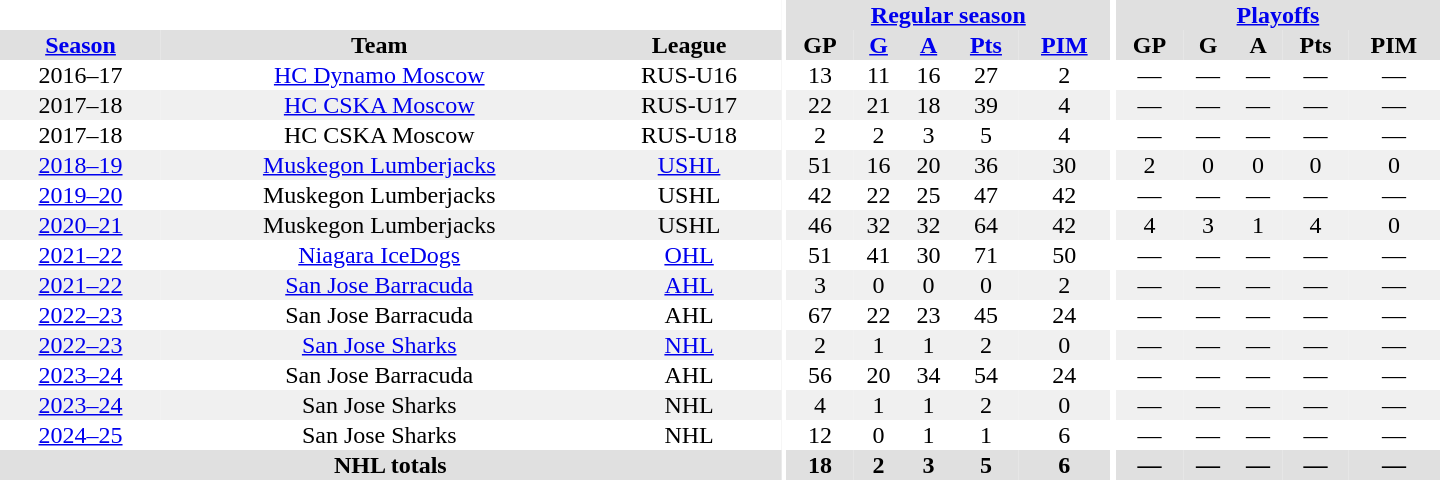<table border="0" cellpadding="1" cellspacing="0" style="text-align:center; width:60em">
<tr bgcolor="#e0e0e0">
<th colspan="3" bgcolor="#ffffff"></th>
<th rowspan="100" bgcolor="#ffffff"></th>
<th colspan="5"><a href='#'>Regular season</a></th>
<th rowspan="100" bgcolor="#ffffff"></th>
<th colspan="5"><a href='#'>Playoffs</a></th>
</tr>
<tr bgcolor="#e0e0e0">
<th><a href='#'>Season</a></th>
<th>Team</th>
<th>League</th>
<th>GP</th>
<th><a href='#'>G</a></th>
<th><a href='#'>A</a></th>
<th><a href='#'>Pts</a></th>
<th><a href='#'>PIM</a></th>
<th>GP</th>
<th>G</th>
<th>A</th>
<th>Pts</th>
<th>PIM</th>
</tr>
<tr>
<td>2016–17</td>
<td><a href='#'>HC Dynamo Moscow</a></td>
<td>RUS-U16</td>
<td>13</td>
<td>11</td>
<td>16</td>
<td>27</td>
<td>2</td>
<td>—</td>
<td>—</td>
<td>—</td>
<td>—</td>
<td>—</td>
</tr>
<tr bgcolor="#f0f0f0">
<td>2017–18</td>
<td><a href='#'>HC CSKA Moscow</a></td>
<td>RUS-U17</td>
<td>22</td>
<td>21</td>
<td>18</td>
<td>39</td>
<td>4</td>
<td>—</td>
<td>—</td>
<td>—</td>
<td>—</td>
<td>—</td>
</tr>
<tr>
<td>2017–18</td>
<td>HC CSKA Moscow</td>
<td>RUS-U18</td>
<td>2</td>
<td>2</td>
<td>3</td>
<td>5</td>
<td>4</td>
<td>—</td>
<td>—</td>
<td>—</td>
<td>—</td>
<td>—</td>
</tr>
<tr bgcolor="#f0f0f0">
<td><a href='#'>2018–19</a></td>
<td><a href='#'>Muskegon Lumberjacks</a></td>
<td><a href='#'>USHL</a></td>
<td>51</td>
<td>16</td>
<td>20</td>
<td>36</td>
<td>30</td>
<td>2</td>
<td>0</td>
<td>0</td>
<td>0</td>
<td>0</td>
</tr>
<tr>
<td><a href='#'>2019–20</a></td>
<td>Muskegon Lumberjacks</td>
<td>USHL</td>
<td>42</td>
<td>22</td>
<td>25</td>
<td>47</td>
<td>42</td>
<td>—</td>
<td>—</td>
<td>—</td>
<td>—</td>
<td>—</td>
</tr>
<tr bgcolor="#f0f0f0">
<td><a href='#'>2020–21</a></td>
<td>Muskegon Lumberjacks</td>
<td>USHL</td>
<td>46</td>
<td>32</td>
<td>32</td>
<td>64</td>
<td>42</td>
<td>4</td>
<td>3</td>
<td>1</td>
<td>4</td>
<td>0</td>
</tr>
<tr>
<td><a href='#'>2021–22</a></td>
<td><a href='#'>Niagara IceDogs</a></td>
<td><a href='#'>OHL</a></td>
<td>51</td>
<td>41</td>
<td>30</td>
<td>71</td>
<td>50</td>
<td>—</td>
<td>—</td>
<td>—</td>
<td>—</td>
<td>—</td>
</tr>
<tr bgcolor="#f0f0f0">
<td><a href='#'>2021–22</a></td>
<td><a href='#'>San Jose Barracuda</a></td>
<td><a href='#'>AHL</a></td>
<td>3</td>
<td>0</td>
<td>0</td>
<td>0</td>
<td>2</td>
<td>—</td>
<td>—</td>
<td>—</td>
<td>—</td>
<td>—</td>
</tr>
<tr>
<td><a href='#'>2022–23</a></td>
<td>San Jose Barracuda</td>
<td>AHL</td>
<td>67</td>
<td>22</td>
<td>23</td>
<td>45</td>
<td>24</td>
<td>—</td>
<td>—</td>
<td>—</td>
<td>—</td>
<td>—</td>
</tr>
<tr bgcolor="#f0f0f0">
<td><a href='#'>2022–23</a></td>
<td><a href='#'>San Jose Sharks</a></td>
<td><a href='#'>NHL</a></td>
<td>2</td>
<td>1</td>
<td>1</td>
<td>2</td>
<td>0</td>
<td>—</td>
<td>—</td>
<td>—</td>
<td>—</td>
<td>—</td>
</tr>
<tr>
<td><a href='#'>2023–24</a></td>
<td>San Jose Barracuda</td>
<td>AHL</td>
<td>56</td>
<td>20</td>
<td>34</td>
<td>54</td>
<td>24</td>
<td>—</td>
<td>—</td>
<td>—</td>
<td>—</td>
<td>—</td>
</tr>
<tr bgcolor="#f0f0f0">
<td><a href='#'>2023–24</a></td>
<td>San Jose Sharks</td>
<td>NHL</td>
<td>4</td>
<td>1</td>
<td>1</td>
<td>2</td>
<td>0</td>
<td>—</td>
<td>—</td>
<td>—</td>
<td>—</td>
<td>—</td>
</tr>
<tr>
<td><a href='#'>2024–25</a></td>
<td>San Jose Sharks</td>
<td>NHL</td>
<td>12</td>
<td>0</td>
<td>1</td>
<td>1</td>
<td>6</td>
<td>—</td>
<td>—</td>
<td>—</td>
<td>—</td>
<td>—</td>
</tr>
<tr bgcolor="#e0e0e0">
<th colspan="3">NHL totals</th>
<th>18</th>
<th>2</th>
<th>3</th>
<th>5</th>
<th>6</th>
<th>—</th>
<th>—</th>
<th>—</th>
<th>—</th>
<th>—</th>
</tr>
</table>
